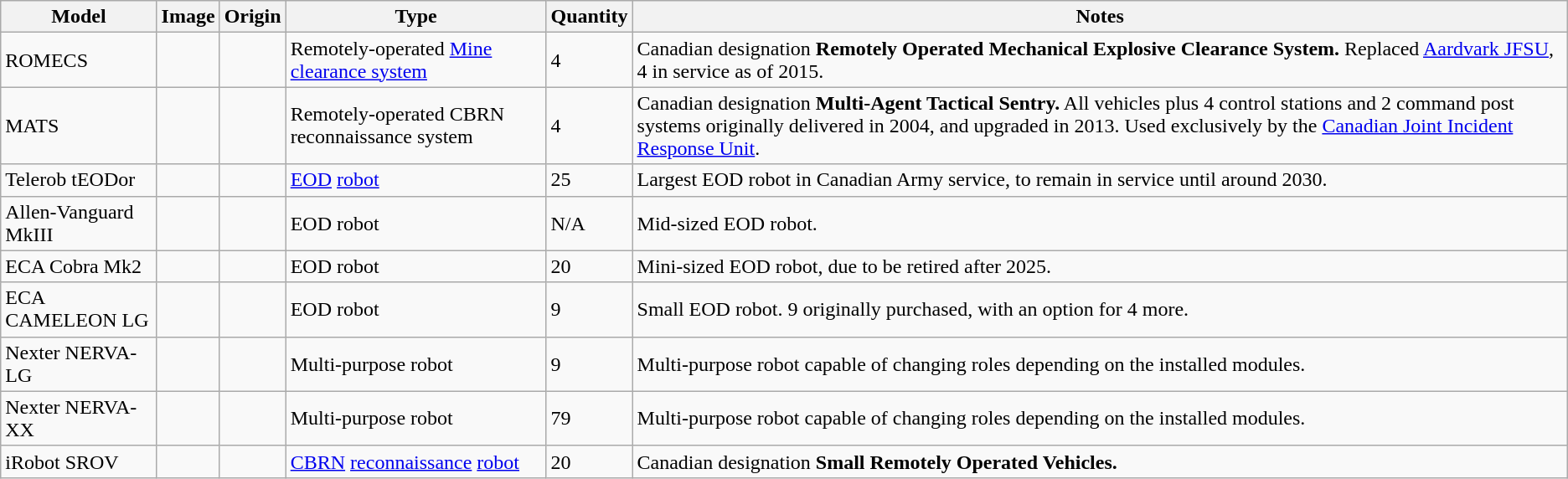<table class="wikitable">
<tr>
<th>Model</th>
<th>Image</th>
<th>Origin</th>
<th>Type</th>
<th>Quantity</th>
<th>Notes</th>
</tr>
<tr>
<td>ROMECS</td>
<td></td>
<td></td>
<td>Remotely-operated <a href='#'>Mine clearance system</a></td>
<td>4</td>
<td>Canadian designation <strong>Remotely Operated Mechanical Explosive Clearance System.</strong> Replaced <a href='#'>Aardvark JFSU</a>, 4 in service as of 2015.</td>
</tr>
<tr>
<td>MATS</td>
<td></td>
<td></td>
<td>Remotely-operated CBRN reconnaissance system</td>
<td>4</td>
<td>Canadian designation <strong>Multi-Agent Tactical Sentry.</strong> All vehicles plus 4 control stations and 2 command post systems originally delivered in 2004, and upgraded in 2013. Used exclusively by the <a href='#'>Canadian Joint Incident Response Unit</a>.</td>
</tr>
<tr>
<td>Telerob tEODor</td>
<td></td>
<td></td>
<td><a href='#'>EOD</a> <a href='#'>robot</a></td>
<td>25</td>
<td>Largest EOD robot in Canadian Army service, to remain in service until around 2030.</td>
</tr>
<tr>
<td>Allen-Vanguard MkIII</td>
<td></td>
<td></td>
<td>EOD robot</td>
<td>N/A</td>
<td>Mid-sized EOD robot.</td>
</tr>
<tr>
<td>ECA Cobra Mk2</td>
<td></td>
<td></td>
<td>EOD robot</td>
<td>20</td>
<td>Mini-sized EOD robot, due to be retired after 2025.</td>
</tr>
<tr>
<td>ECA CAMELEON LG</td>
<td></td>
<td></td>
<td>EOD robot</td>
<td>9</td>
<td>Small EOD robot. 9 originally purchased, with an option for 4 more.</td>
</tr>
<tr>
<td>Nexter NERVA-LG</td>
<td></td>
<td></td>
<td>Multi-purpose robot</td>
<td>9</td>
<td>Multi-purpose robot capable of changing roles depending on the installed modules.</td>
</tr>
<tr>
<td>Nexter NERVA-XX</td>
<td></td>
<td></td>
<td>Multi-purpose robot</td>
<td>79</td>
<td>Multi-purpose robot capable of changing roles depending on the installed modules.</td>
</tr>
<tr>
<td>iRobot SROV</td>
<td></td>
<td></td>
<td><a href='#'>CBRN</a> <a href='#'>reconnaissance</a> <a href='#'>robot</a></td>
<td>20</td>
<td>Canadian designation <strong>Small Remotely Operated Vehicles.</strong></td>
</tr>
</table>
